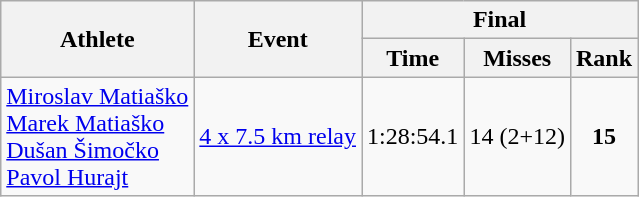<table class="wikitable">
<tr>
<th rowspan="2">Athlete</th>
<th rowspan="2">Event</th>
<th colspan="3">Final</th>
</tr>
<tr>
<th>Time</th>
<th>Misses</th>
<th>Rank</th>
</tr>
<tr align="center">
<td align="left"><a href='#'>Miroslav Matiaško</a><br><a href='#'>Marek Matiaško</a><br><a href='#'>Dušan Šimočko</a><br><a href='#'>Pavol Hurajt</a></td>
<td><a href='#'>4 x 7.5 km relay</a></td>
<td>1:28:54.1</td>
<td>14 (2+12)</td>
<td><strong>15</strong></td>
</tr>
</table>
